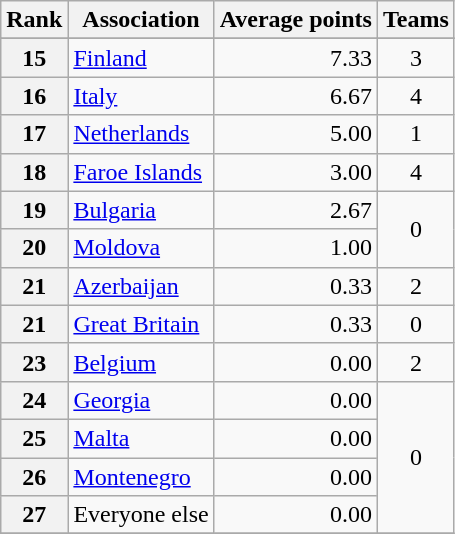<table class="wikitable">
<tr>
<th>Rank</th>
<th>Association</th>
<th>Average points</th>
<th>Teams</th>
</tr>
<tr>
</tr>
<tr>
<th>15</th>
<td> <a href='#'>Finland</a></td>
<td align="right">7.33</td>
<td rowspan="1" align="center">3</td>
</tr>
<tr>
<th>16</th>
<td> <a href='#'>Italy</a></td>
<td align=right>6.67</td>
<td rowspan="1" align="center">4</td>
</tr>
<tr>
<th>17</th>
<td> <a href='#'>Netherlands</a></td>
<td align=right>5.00</td>
<td align=center rowspan=1>1</td>
</tr>
<tr>
<th>18</th>
<td> <a href='#'>Faroe Islands</a></td>
<td align=right>3.00</td>
<td rowspan="1" align="center">4</td>
</tr>
<tr>
<th>19</th>
<td> <a href='#'>Bulgaria</a></td>
<td align=right>2.67</td>
<td rowspan="2" align="center">0</td>
</tr>
<tr>
<th>20</th>
<td> <a href='#'>Moldova</a></td>
<td align=right>1.00</td>
</tr>
<tr>
<th>21</th>
<td> <a href='#'>Azerbaijan</a></td>
<td align="right">0.33</td>
<td rowspan="1" align="center">2</td>
</tr>
<tr>
<th>21</th>
<td> <a href='#'>Great Britain</a></td>
<td align="right">0.33</td>
<td rowspan="1" align="center">0</td>
</tr>
<tr>
<th>23</th>
<td> <a href='#'>Belgium</a></td>
<td align="right">0.00</td>
<td rowspan="1" align="center">2</td>
</tr>
<tr>
<th>24</th>
<td> <a href='#'>Georgia</a></td>
<td align=right>0.00</td>
<td align=center rowspan=4>0</td>
</tr>
<tr>
<th>25</th>
<td> <a href='#'>Malta</a></td>
<td align=right>0.00</td>
</tr>
<tr>
<th>26</th>
<td> <a href='#'>Montenegro</a></td>
<td align=right>0.00</td>
</tr>
<tr>
<th>27</th>
<td> Everyone else</td>
<td align="right">0.00</td>
</tr>
<tr>
</tr>
</table>
